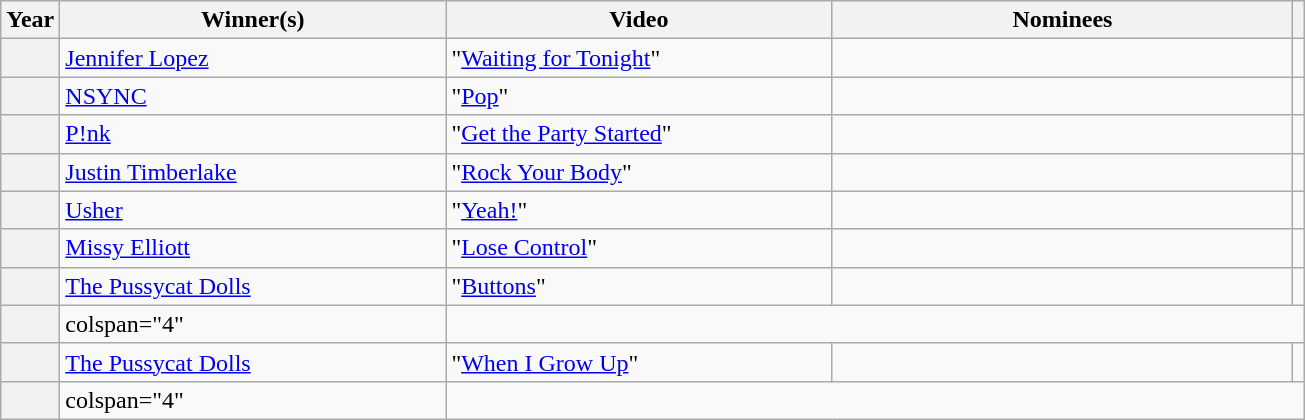<table class="wikitable sortable">
<tr>
<th scope="col">Year</th>
<th scope="col" style="width:250px;">Winner(s)</th>
<th scope="col" style="width:250px;">Video</th>
<th scope="col" style="width:300px;">Nominees</th>
<th scope="col" class="unsortable"></th>
</tr>
<tr>
<th scope="row"></th>
<td><a href='#'>Jennifer Lopez</a></td>
<td>"<a href='#'>Waiting for Tonight</a>"</td>
<td></td>
<td align="center"></td>
</tr>
<tr>
<th scope="row"></th>
<td><a href='#'>NSYNC</a></td>
<td>"<a href='#'>Pop</a>"</td>
<td></td>
<td align="center"></td>
</tr>
<tr>
<th scope="row"></th>
<td><a href='#'>P!nk</a></td>
<td>"<a href='#'>Get the Party Started</a>"</td>
<td></td>
<td align="center"></td>
</tr>
<tr>
<th scope="row"></th>
<td><a href='#'>Justin Timberlake</a></td>
<td>"<a href='#'>Rock Your Body</a>"</td>
<td></td>
<td align="center"></td>
</tr>
<tr>
<th scope="row"></th>
<td><a href='#'>Usher</a> </td>
<td>"<a href='#'>Yeah!</a>"</td>
<td></td>
<td align="center"></td>
</tr>
<tr>
<th scope="row"></th>
<td><a href='#'>Missy Elliott</a> </td>
<td>"<a href='#'>Lose Control</a>"</td>
<td></td>
<td align="center"></td>
</tr>
<tr>
<th scope="row"></th>
<td><a href='#'>The Pussycat Dolls</a> </td>
<td>"<a href='#'>Buttons</a>"</td>
<td></td>
<td align="center"></td>
</tr>
<tr>
<th scope="row"></th>
<td>colspan="4" </td>
</tr>
<tr>
<th scope="row"></th>
<td><a href='#'>The Pussycat Dolls</a></td>
<td>"<a href='#'>When I Grow Up</a>"</td>
<td></td>
<td align="center"></td>
</tr>
<tr>
<th scope="row"></th>
<td>colspan="4" </td>
</tr>
</table>
